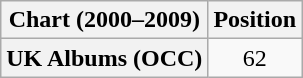<table class="wikitable sortable plainrowheaders" style="text-align:center;">
<tr>
<th scope="col">Chart (2000–2009)</th>
<th scope="col">Position</th>
</tr>
<tr>
<th scope="row">UK Albums (OCC)</th>
<td style="text-align:center;">62</td>
</tr>
</table>
